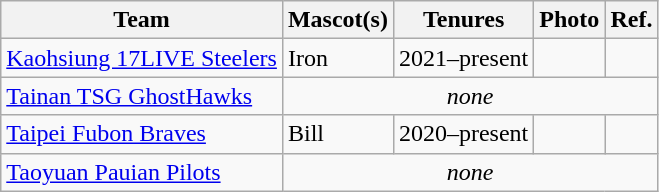<table class="wikitable">
<tr>
<th>Team</th>
<th>Mascot(s)</th>
<th>Tenures</th>
<th>Photo</th>
<th>Ref.</th>
</tr>
<tr>
<td><a href='#'>Kaohsiung 17LIVE Steelers</a></td>
<td>Iron</td>
<td>2021–present</td>
<td></td>
<td></td>
</tr>
<tr>
<td><a href='#'>Tainan TSG GhostHawks</a></td>
<td align=center colspan=4><em>none</em></td>
</tr>
<tr>
<td><a href='#'>Taipei Fubon Braves</a></td>
<td>Bill</td>
<td>2020–present</td>
<td></td>
<td></td>
</tr>
<tr>
<td><a href='#'>Taoyuan Pauian Pilots</a></td>
<td align=center colspan=4><em>none</em></td>
</tr>
</table>
